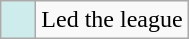<table class="wikitable">
<tr>
<td style="background:#CFECEC; width:1em"></td>
<td>Led the league</td>
</tr>
</table>
